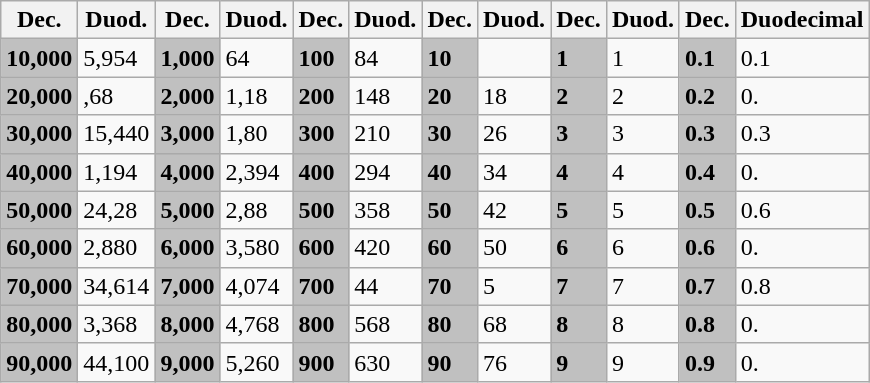<table class="wikitable">
<tr>
<th>Dec.</th>
<th>Duod.</th>
<th>Dec.</th>
<th>Duod.</th>
<th>Dec.</th>
<th>Duod.</th>
<th>Dec.</th>
<th>Duod.</th>
<th>Dec.</th>
<th>Duod.</th>
<th>Dec.</th>
<th>Duodecimal</th>
</tr>
<tr>
<td style="background:silver;"><strong>10,000</strong></td>
<td>5,954</td>
<td style="background:silver;"><strong>1,000</strong></td>
<td>64</td>
<td style="background:silver;"><strong>100</strong></td>
<td>84</td>
<td style="background:silver;"><strong>10</strong></td>
<td></td>
<td style="background:silver;"><strong>1</strong></td>
<td>1</td>
<td style="background:silver;"><strong>0.1</strong></td>
<td>0.1</td>
</tr>
<tr>
<td style="background:silver;"><strong>20,000</strong></td>
<td>,68</td>
<td style="background:silver;"><strong>2,000</strong></td>
<td>1,18</td>
<td style="background:silver;"><strong>200</strong></td>
<td>148</td>
<td style="background:silver;"><strong>20</strong></td>
<td>18</td>
<td style="background:silver;"><strong>2</strong></td>
<td>2</td>
<td style="background:silver;"><strong>0.2</strong></td>
<td>0.</td>
</tr>
<tr>
<td style="background:silver;"><strong>30,000</strong></td>
<td>15,440</td>
<td style="background:silver;"><strong>3,000</strong></td>
<td>1,80</td>
<td style="background:silver;"><strong>300</strong></td>
<td>210</td>
<td style="background:silver;"><strong>30</strong></td>
<td>26</td>
<td style="background:silver;"><strong>3</strong></td>
<td>3</td>
<td style="background:silver;"><strong>0.3</strong></td>
<td>0.3</td>
</tr>
<tr>
<td style="background:silver;"><strong>40,000</strong></td>
<td>1,194</td>
<td style="background:silver;"><strong>4,000</strong></td>
<td>2,394</td>
<td style="background:silver;"><strong>400</strong></td>
<td>294</td>
<td style="background:silver;"><strong>40</strong></td>
<td>34</td>
<td style="background:silver;"><strong>4</strong></td>
<td>4</td>
<td style="background:silver;"><strong>0.4</strong></td>
<td>0.</td>
</tr>
<tr>
<td style="background:silver;"><strong>50,000</strong></td>
<td>24,28</td>
<td style="background:silver;"><strong>5,000</strong></td>
<td>2,88</td>
<td style="background:silver;"><strong>500</strong></td>
<td>358</td>
<td style="background:silver;"><strong>50</strong></td>
<td>42</td>
<td style="background:silver;"><strong>5</strong></td>
<td>5</td>
<td style="background:silver;"><strong>0.5</strong></td>
<td>0.6</td>
</tr>
<tr>
<td style="background:silver;"><strong>60,000</strong></td>
<td>2,880</td>
<td style="background:silver;"><strong>6,000</strong></td>
<td>3,580</td>
<td style="background:silver;"><strong>600</strong></td>
<td>420</td>
<td style="background:silver;"><strong>60</strong></td>
<td>50</td>
<td style="background:silver;"><strong>6</strong></td>
<td>6</td>
<td style="background:silver;"><strong>0.6</strong></td>
<td>0.</td>
</tr>
<tr>
<td style="background:silver;"><strong>70,000</strong></td>
<td>34,614</td>
<td style="background:silver;"><strong>7,000</strong></td>
<td>4,074</td>
<td style="background:silver;"><strong>700</strong></td>
<td>44</td>
<td style="background:silver;"><strong>70</strong></td>
<td>5</td>
<td style="background:silver;"><strong>7</strong></td>
<td>7</td>
<td style="background:silver;"><strong>0.7</strong></td>
<td>0.8</td>
</tr>
<tr>
<td style="background:silver;"><strong>80,000</strong></td>
<td>3,368</td>
<td style="background:silver;"><strong>8,000</strong></td>
<td>4,768</td>
<td style="background:silver;"><strong>800</strong></td>
<td>568</td>
<td style="background:silver;"><strong>80</strong></td>
<td>68</td>
<td style="background:silver;"><strong>8</strong></td>
<td>8</td>
<td style="background:silver;"><strong>0.8</strong></td>
<td>0.</td>
</tr>
<tr>
<td style="background:silver;"><strong>90,000</strong></td>
<td>44,100</td>
<td style="background:silver;"><strong>9,000</strong></td>
<td>5,260</td>
<td style="background:silver;"><strong>900</strong></td>
<td>630</td>
<td style="background:silver;"><strong>90</strong></td>
<td>76</td>
<td style="background:silver;"><strong>9</strong></td>
<td>9</td>
<td style="background:silver;"><strong>0.9</strong></td>
<td>0.</td>
</tr>
</table>
